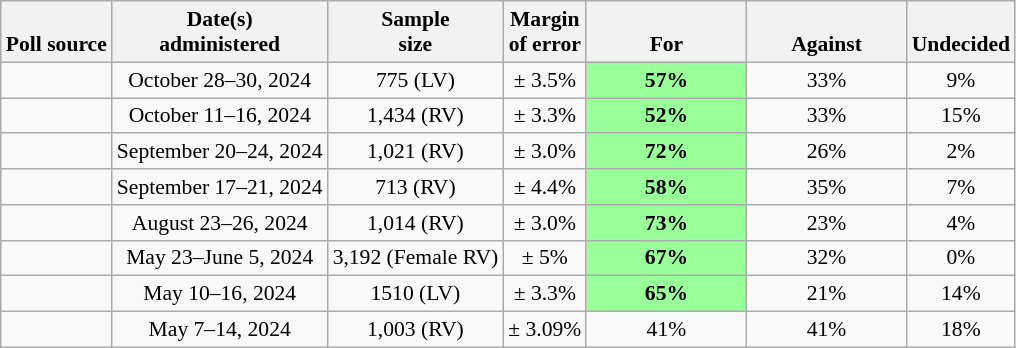<table class="wikitable" style="font-size:90%;text-align:center;">
<tr valign=bottom>
<th>Poll source</th>
<th>Date(s)<br>administered</th>
<th>Sample<br>size</th>
<th>Margin<br>of error</th>
<th style="width:100px;">For</th>
<th style="width:100px;">Against</th>
<th>Undecided</th>
</tr>
<tr>
<td></td>
<td>October 28–30, 2024</td>
<td>775 (LV)</td>
<td>± 3.5%</td>
<td style="background: rgb(153, 255, 153);"><strong>57%</strong></td>
<td>33%</td>
<td>9%</td>
</tr>
<tr>
<td></td>
<td>October 11–16, 2024</td>
<td>1,434 (RV)</td>
<td>± 3.3%</td>
<td style="background: rgb(153, 255, 153);"><strong>52%</strong></td>
<td>33%</td>
<td>15%</td>
</tr>
<tr>
<td></td>
<td>September 20–24, 2024</td>
<td>1,021 (RV)</td>
<td>± 3.0%</td>
<td style="background: rgb(153, 255, 153);"><strong>72%</strong></td>
<td>26%</td>
<td>2%</td>
</tr>
<tr>
<td></td>
<td>September 17–21, 2024</td>
<td>713 (RV)</td>
<td>± 4.4%</td>
<td style="background: rgb(153, 255, 153);"><strong>58%</strong></td>
<td>35%</td>
<td>7%</td>
</tr>
<tr>
<td></td>
<td>August 23–26, 2024</td>
<td>1,014 (RV)</td>
<td>± 3.0%</td>
<td style="background: rgb(153, 255, 153);"><strong>73%</strong></td>
<td>23%</td>
<td>4%</td>
</tr>
<tr>
<td></td>
<td>May 23–June 5, 2024</td>
<td>3,192 (Female RV)</td>
<td>± 5%</td>
<td style="background: rgb(153, 255, 153);"><strong>67%</strong></td>
<td>32%</td>
<td>0%</td>
</tr>
<tr>
<td></td>
<td>May 10–16, 2024</td>
<td>1510 (LV)</td>
<td>± 3.3%</td>
<td style="background: rgb(153, 255, 153);"><strong>65%</strong></td>
<td>21%</td>
<td>14%</td>
</tr>
<tr>
<td></td>
<td>May 7–14, 2024</td>
<td>1,003 (RV)</td>
<td>± 3.09%</td>
<td>41%</td>
<td>41%</td>
<td>18%</td>
</tr>
</table>
